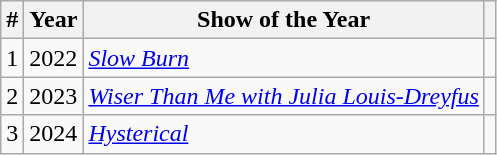<table class="wikitable sortable plainrowheaders">
<tr>
<th scope="col">#</th>
<th scope="col">Year</th>
<th scope="col">Show of the Year</th>
<th scope="col" class="unsortable"></th>
</tr>
<tr>
<td>1</td>
<td>2022</td>
<td><em><a href='#'>Slow Burn</a></em></td>
<td style="text-align:center;"></td>
</tr>
<tr>
<td>2</td>
<td>2023</td>
<td><em><a href='#'>Wiser Than Me with Julia Louis-Dreyfus</a></em></td>
<td style="text-align:center;"></td>
</tr>
<tr>
<td>3</td>
<td>2024</td>
<td><em><a href='#'>Hysterical</a></em></td>
<td style="text-align:center;"></td>
</tr>
</table>
